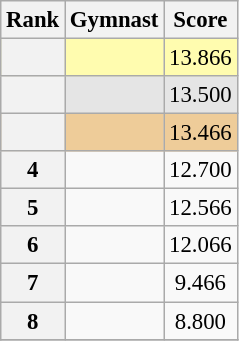<table class="wikitable sortable" style="text-align:center; font-size:95%">
<tr>
<th scope=col>Rank</th>
<th scope=col>Gymnast</th>
<th scope=col>Score</th>
</tr>
<tr bgcolor=fffcaf>
<th scope=row style="text-align:center"></th>
<td align=left></td>
<td>13.866</td>
</tr>
<tr bgcolor=e5e5e5>
<th scope=row style="text-align:center"></th>
<td align=left></td>
<td>13.500</td>
</tr>
<tr bgcolor=eecc99>
<th scope=row style="text-align:center"></th>
<td align=left></td>
<td>13.466</td>
</tr>
<tr>
<th>4</th>
<td align=left></td>
<td>12.700</td>
</tr>
<tr>
<th>5</th>
<td align=left></td>
<td>12.566</td>
</tr>
<tr>
<th>6</th>
<td align=left></td>
<td>12.066</td>
</tr>
<tr>
<th>7</th>
<td align=left></td>
<td>9.466</td>
</tr>
<tr>
<th>8</th>
<td align=left></td>
<td>8.800</td>
</tr>
<tr>
</tr>
</table>
